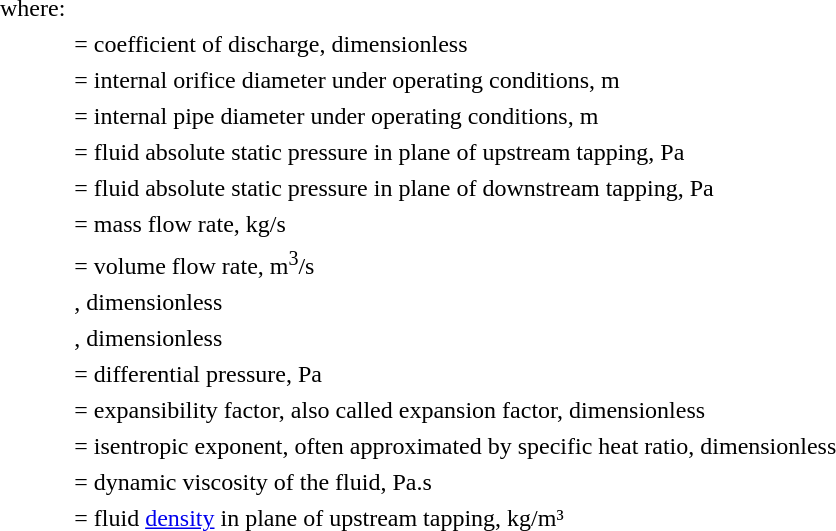<table border="0" cellpadding="2">
<tr>
<td align=right>where:</td>
<td> </td>
</tr>
<tr>
<th align=right><em></em></th>
<td align=left>= coefficient of discharge, dimensionless</td>
</tr>
<tr>
<th align=right><em></em></th>
<td align=left>= internal orifice diameter under operating conditions, m</td>
</tr>
<tr>
<th align=right><em></em></th>
<td align=left>= internal pipe diameter under operating conditions, m</td>
</tr>
<tr>
<th align=right><em></em></th>
<td align=left>= fluid absolute static pressure in plane of upstream tapping, Pa</td>
</tr>
<tr>
<th align=right><em></em></th>
<td align=left>= fluid absolute static pressure in plane of downstream tapping, Pa</td>
</tr>
<tr>
<th align=right><em></em></th>
<td align=left>= mass flow rate, kg/s</td>
</tr>
<tr>
<th align=right><em></em></th>
<td align=left>= volume flow rate, m<sup>3</sup>/s</td>
</tr>
<tr>
<th align=right><em></em></th>
<td align=left>, dimensionless</td>
</tr>
<tr>
<th align=right><em></em></th>
<td align=left>, dimensionless</td>
</tr>
<tr>
<th align=right><em></em></th>
<td align=left>= differential pressure, Pa</td>
</tr>
<tr>
<th align=right><em></em></th>
<td align=left>= expansibility factor, also called expansion factor, dimensionless</td>
</tr>
<tr>
<th align=right><em></em></th>
<td align=left>= isentropic exponent, often approximated by specific heat ratio, dimensionless</td>
</tr>
<tr>
<th align=right><em></em></th>
<td align=left>= dynamic viscosity of the fluid, Pa.s</td>
</tr>
<tr>
<th align=right><em></em></th>
<td align=left>= fluid <a href='#'>density</a> in plane of upstream tapping, kg/m³</td>
</tr>
</table>
